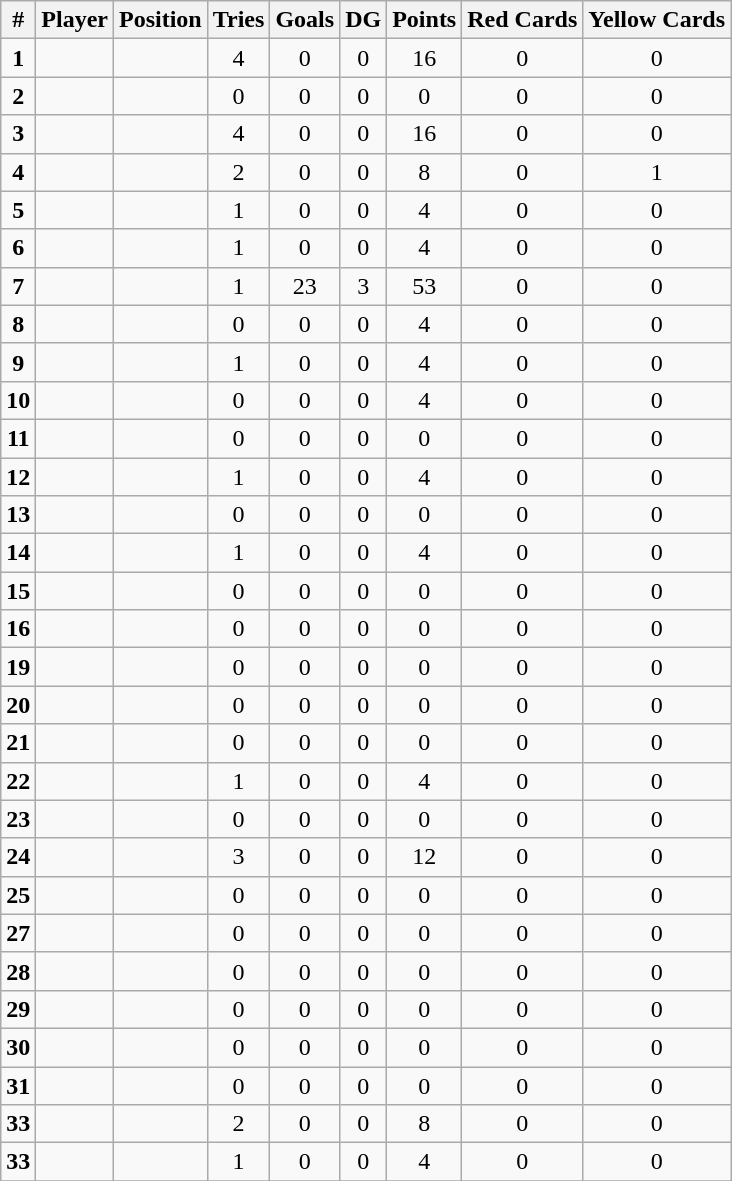<table class="wikitable sortable" style="text-align:center;">
<tr>
<th>#</th>
<th>Player</th>
<th>Position</th>
<th>Tries</th>
<th>Goals</th>
<th>DG</th>
<th>Points</th>
<th> Red Cards</th>
<th> Yellow Cards</th>
</tr>
<tr>
<td><strong>1</strong></td>
<td style="text-align:left;"></td>
<td></td>
<td>4</td>
<td>0</td>
<td>0</td>
<td>16</td>
<td>0</td>
<td>0</td>
</tr>
<tr>
<td><strong>2</strong></td>
<td style="text-align:left;"></td>
<td></td>
<td>0</td>
<td>0</td>
<td>0</td>
<td>0</td>
<td>0</td>
<td>0</td>
</tr>
<tr>
<td><strong>3</strong></td>
<td style="text-align:left;"></td>
<td></td>
<td>4</td>
<td>0</td>
<td>0</td>
<td>16</td>
<td>0</td>
<td>0</td>
</tr>
<tr>
<td><strong>4</strong></td>
<td style="text-align:left;"></td>
<td></td>
<td>2</td>
<td>0</td>
<td>0</td>
<td>8</td>
<td>0</td>
<td>1</td>
</tr>
<tr>
<td><strong>5</strong></td>
<td style="text-align:left;"></td>
<td></td>
<td>1</td>
<td>0</td>
<td>0</td>
<td>4</td>
<td>0</td>
<td>0</td>
</tr>
<tr>
<td><strong>6</strong></td>
<td style="text-align:left;"></td>
<td></td>
<td>1</td>
<td>0</td>
<td>0</td>
<td>4</td>
<td>0</td>
<td>0</td>
</tr>
<tr>
<td><strong>7</strong></td>
<td style="text-align:left;"></td>
<td></td>
<td>1</td>
<td>23</td>
<td>3</td>
<td>53</td>
<td>0</td>
<td>0</td>
</tr>
<tr>
<td><strong>8</strong></td>
<td style="text-align:left;"></td>
<td></td>
<td>0</td>
<td>0</td>
<td>0</td>
<td>4</td>
<td>0</td>
<td>0</td>
</tr>
<tr>
<td><strong>9</strong></td>
<td style="text-align:left;"></td>
<td></td>
<td>1</td>
<td>0</td>
<td>0</td>
<td>4</td>
<td>0</td>
<td>0</td>
</tr>
<tr>
<td><strong>10</strong></td>
<td style="text-align:left;"></td>
<td></td>
<td>0</td>
<td>0</td>
<td>0</td>
<td>4</td>
<td>0</td>
<td>0</td>
</tr>
<tr>
<td><strong>11</strong></td>
<td style="text-align:left;"></td>
<td></td>
<td>0</td>
<td>0</td>
<td>0</td>
<td>0</td>
<td>0</td>
<td>0</td>
</tr>
<tr>
<td><strong>12</strong></td>
<td style="text-align:left;"></td>
<td></td>
<td>1</td>
<td>0</td>
<td>0</td>
<td>4</td>
<td>0</td>
<td>0</td>
</tr>
<tr>
<td><strong>13</strong></td>
<td style="text-align:left;"></td>
<td></td>
<td>0</td>
<td>0</td>
<td>0</td>
<td>0</td>
<td>0</td>
<td>0</td>
</tr>
<tr>
<td><strong>14</strong></td>
<td style="text-align:left;"></td>
<td></td>
<td>1</td>
<td>0</td>
<td>0</td>
<td>4</td>
<td>0</td>
<td>0</td>
</tr>
<tr>
<td><strong>15</strong></td>
<td style="text-align:left;"></td>
<td></td>
<td>0</td>
<td>0</td>
<td>0</td>
<td>0</td>
<td>0</td>
<td>0</td>
</tr>
<tr>
<td><strong>16</strong></td>
<td style="text-align:left;"></td>
<td></td>
<td>0</td>
<td>0</td>
<td>0</td>
<td>0</td>
<td>0</td>
<td>0</td>
</tr>
<tr>
<td><strong>19</strong></td>
<td style="text-align:left;"></td>
<td></td>
<td>0</td>
<td>0</td>
<td>0</td>
<td>0</td>
<td>0</td>
<td>0</td>
</tr>
<tr>
<td><strong>20</strong></td>
<td style="text-align:left;"></td>
<td></td>
<td>0</td>
<td>0</td>
<td>0</td>
<td>0</td>
<td>0</td>
<td>0</td>
</tr>
<tr>
<td><strong>21</strong></td>
<td style="text-align:left;"></td>
<td></td>
<td>0</td>
<td>0</td>
<td>0</td>
<td>0</td>
<td>0</td>
<td>0</td>
</tr>
<tr>
<td><strong>22</strong></td>
<td style="text-align:left;"></td>
<td></td>
<td>1</td>
<td>0</td>
<td>0</td>
<td>4</td>
<td>0</td>
<td>0</td>
</tr>
<tr>
<td><strong>23</strong></td>
<td style="text-align:left;"></td>
<td></td>
<td>0</td>
<td>0</td>
<td>0</td>
<td>0</td>
<td>0</td>
<td>0</td>
</tr>
<tr>
<td><strong>24</strong></td>
<td style="text-align:left;"></td>
<td></td>
<td>3</td>
<td>0</td>
<td>0</td>
<td>12</td>
<td>0</td>
<td>0</td>
</tr>
<tr>
<td><strong>25</strong></td>
<td style="text-align:left;"></td>
<td></td>
<td>0</td>
<td>0</td>
<td>0</td>
<td>0</td>
<td>0</td>
<td>0</td>
</tr>
<tr>
<td><strong>27</strong></td>
<td style="text-align:left;"></td>
<td></td>
<td>0</td>
<td>0</td>
<td>0</td>
<td>0</td>
<td>0</td>
<td>0</td>
</tr>
<tr>
<td><strong>28</strong></td>
<td style="text-align:left;"></td>
<td></td>
<td>0</td>
<td>0</td>
<td>0</td>
<td>0</td>
<td>0</td>
<td>0</td>
</tr>
<tr>
<td><strong>29</strong></td>
<td style="text-align:left;"></td>
<td></td>
<td>0</td>
<td>0</td>
<td>0</td>
<td>0</td>
<td>0</td>
<td>0</td>
</tr>
<tr>
<td><strong>30</strong></td>
<td style="text-align:left;"></td>
<td></td>
<td>0</td>
<td>0</td>
<td>0</td>
<td>0</td>
<td>0</td>
<td>0</td>
</tr>
<tr>
<td><strong>31</strong></td>
<td style="text-align:left;"></td>
<td></td>
<td>0</td>
<td>0</td>
<td>0</td>
<td>0</td>
<td>0</td>
<td>0</td>
</tr>
<tr>
<td><strong>33</strong></td>
<td style="text-align:left;"></td>
<td></td>
<td>2</td>
<td>0</td>
<td>0</td>
<td>8</td>
<td>0</td>
<td>0</td>
</tr>
<tr>
<td><strong>33</strong></td>
<td style="text-align:left;"></td>
<td></td>
<td>1</td>
<td>0</td>
<td>0</td>
<td>4</td>
<td>0</td>
<td>0</td>
</tr>
<tr>
</tr>
</table>
